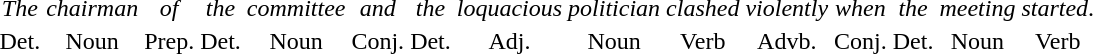<table style="text-align: center;">
<tr>
<td><em>The</em></td>
<td><em>chairman</em></td>
<td><em>of</em></td>
<td><em>the</em></td>
<td><em>committee</em></td>
<td><em>and</em></td>
<td><em>the</em></td>
<td><em>loquacious</em></td>
<td><em>politician</em></td>
<td><em>clashed</em></td>
<td><em>violently</em></td>
<td><em>when</em></td>
<td><em>the</em></td>
<td><em>meeting</em></td>
<td><em>started</em>.</td>
</tr>
<tr>
<td>Det.</td>
<td>Noun</td>
<td>Prep.</td>
<td>Det.</td>
<td>Noun</td>
<td>Conj.</td>
<td>Det.</td>
<td>Adj.</td>
<td>Noun</td>
<td>Verb</td>
<td>Advb.</td>
<td>Conj.</td>
<td>Det.</td>
<td>Noun</td>
<td>Verb</td>
</tr>
</table>
